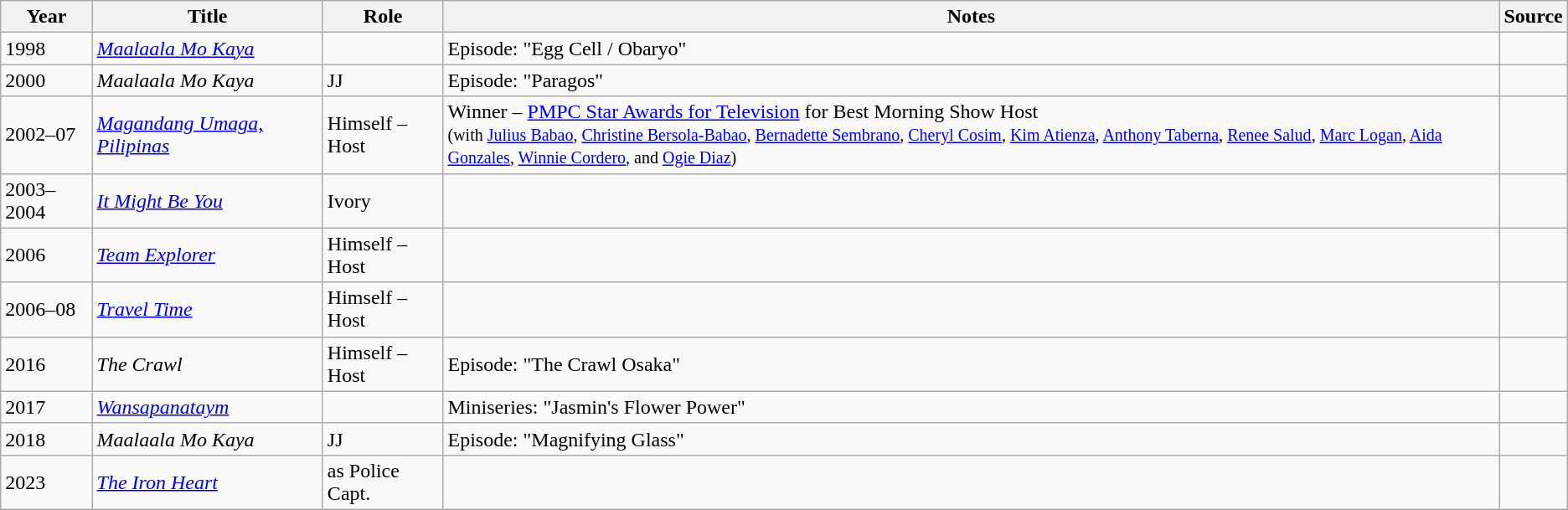<table class="wikitable sortable" >
<tr>
<th>Year</th>
<th>Title</th>
<th>Role</th>
<th class="unsortable">Notes </th>
<th class="unsortable">Source </th>
</tr>
<tr>
<td>1998</td>
<td><em><a href='#'>Maalaala Mo Kaya</a></em></td>
<td></td>
<td>Episode: "Egg Cell / Obaryo"</td>
<td></td>
</tr>
<tr>
<td>2000</td>
<td><em>Maalaala Mo Kaya</em></td>
<td>JJ</td>
<td>Episode: "Paragos"</td>
<td></td>
</tr>
<tr>
<td>2002–07</td>
<td><em><a href='#'>Magandang Umaga, Pilipinas</a></em></td>
<td>Himself – Host</td>
<td>Winner – <a href='#'>PMPC Star Awards for Television</a> for Best Morning Show Host<br><small>(with <a href='#'>Julius Babao</a>, <a href='#'>Christine Bersola-Babao</a>, <a href='#'>Bernadette Sembrano</a>, <a href='#'>Cheryl Cosim</a>, <a href='#'>Kim Atienza</a>, <a href='#'>Anthony Taberna</a>, <a href='#'>Renee Salud</a>, <a href='#'>Marc Logan</a>, <a href='#'>Aida Gonzales</a>, <a href='#'>Winnie Cordero</a>, and <a href='#'>Ogie Diaz</a>)</small></td>
<td></td>
</tr>
<tr>
<td>2003–2004</td>
<td><em><a href='#'>It Might Be You</a></em></td>
<td>Ivory</td>
<td></td>
</tr>
<tr>
<td>2006</td>
<td><em><a href='#'>Team Explorer</a></em></td>
<td>Himself – Host</td>
<td></td>
<td></td>
</tr>
<tr>
<td>2006–08</td>
<td><em><a href='#'>Travel Time</a></em></td>
<td>Himself – Host</td>
<td></td>
<td></td>
</tr>
<tr>
<td>2016</td>
<td><em>The Crawl</em></td>
<td>Himself – Host</td>
<td>Episode: "The Crawl Osaka"</td>
<td></td>
</tr>
<tr>
<td>2017</td>
<td><em><a href='#'>Wansapanataym</a></em></td>
<td></td>
<td>Miniseries: "Jasmin's Flower Power"</td>
<td></td>
</tr>
<tr>
<td>2018</td>
<td><em>Maalaala Mo Kaya</em></td>
<td>JJ</td>
<td>Episode: "Magnifying Glass"</td>
<td></td>
</tr>
<tr>
<td>2023</td>
<td><em><a href='#'>The Iron Heart</a></em></td>
<td>as Police Capt.</td>
<td></td>
</tr>
</table>
